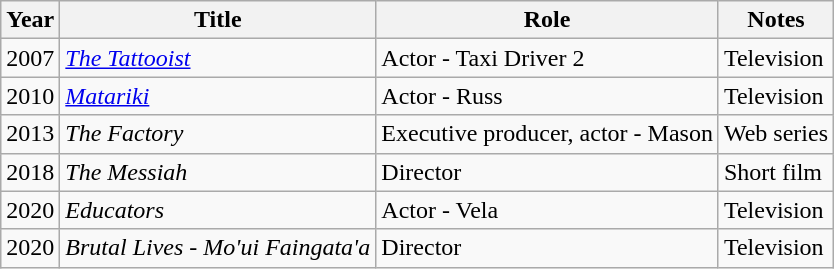<table class="wikitable sortable">
<tr>
<th>Year</th>
<th>Title</th>
<th>Role</th>
<th>Notes</th>
</tr>
<tr>
<td>2007</td>
<td><em><a href='#'>The Tattooist</a></em></td>
<td>Actor - Taxi Driver 2</td>
<td>Television</td>
</tr>
<tr>
<td>2010</td>
<td><em><a href='#'>Matariki</a></em></td>
<td>Actor - Russ</td>
<td>Television</td>
</tr>
<tr>
<td>2013</td>
<td><em>The Factory</em></td>
<td>Executive producer, actor - Mason</td>
<td>Web series</td>
</tr>
<tr>
<td>2018</td>
<td><em>The Messiah</em></td>
<td>Director</td>
<td>Short film</td>
</tr>
<tr>
<td>2020</td>
<td><em>Educators</em></td>
<td>Actor - Vela</td>
<td>Television</td>
</tr>
<tr>
<td>2020</td>
<td><em>Brutal Lives - Mo'ui Faingata'a</em></td>
<td>Director</td>
<td>Television</td>
</tr>
</table>
